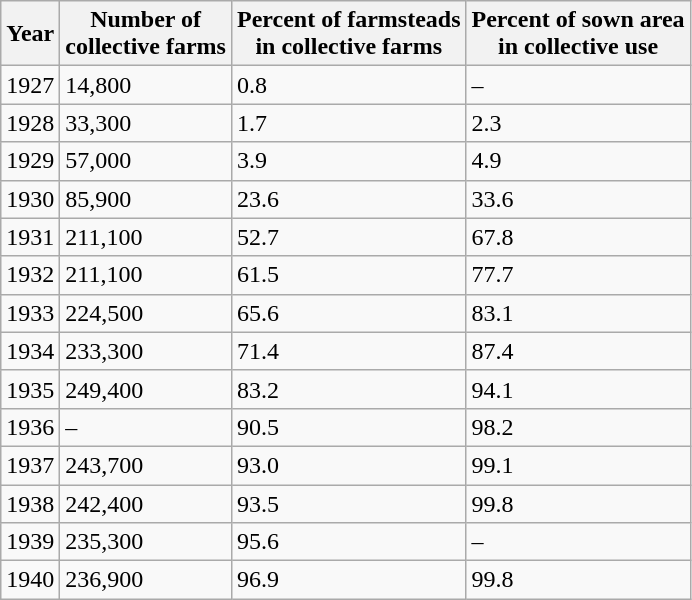<table class="wikitable">
<tr>
<th>Year</th>
<th>Number of<br> collective farms</th>
<th>Percent of farmsteads<br> in collective farms</th>
<th>Percent of sown area<br> in collective use</th>
</tr>
<tr>
<td>1927</td>
<td>14,800</td>
<td>0.8</td>
<td>–</td>
</tr>
<tr>
<td>1928</td>
<td>33,300</td>
<td>1.7</td>
<td>2.3</td>
</tr>
<tr>
<td>1929</td>
<td>57,000</td>
<td>3.9</td>
<td>4.9</td>
</tr>
<tr>
<td>1930</td>
<td>85,900</td>
<td>23.6</td>
<td>33.6</td>
</tr>
<tr>
<td>1931</td>
<td>211,100</td>
<td>52.7</td>
<td>67.8</td>
</tr>
<tr>
<td>1932</td>
<td>211,100</td>
<td>61.5</td>
<td>77.7</td>
</tr>
<tr>
<td>1933</td>
<td>224,500</td>
<td>65.6</td>
<td>83.1</td>
</tr>
<tr>
<td>1934</td>
<td>233,300</td>
<td>71.4</td>
<td>87.4</td>
</tr>
<tr>
<td>1935</td>
<td>249,400</td>
<td>83.2</td>
<td>94.1</td>
</tr>
<tr>
<td>1936</td>
<td>–</td>
<td>90.5</td>
<td>98.2</td>
</tr>
<tr>
<td>1937</td>
<td>243,700</td>
<td>93.0</td>
<td>99.1</td>
</tr>
<tr>
<td>1938</td>
<td>242,400</td>
<td>93.5</td>
<td>99.8</td>
</tr>
<tr>
<td>1939</td>
<td>235,300</td>
<td>95.6</td>
<td>–</td>
</tr>
<tr>
<td>1940</td>
<td>236,900</td>
<td>96.9</td>
<td>99.8</td>
</tr>
</table>
